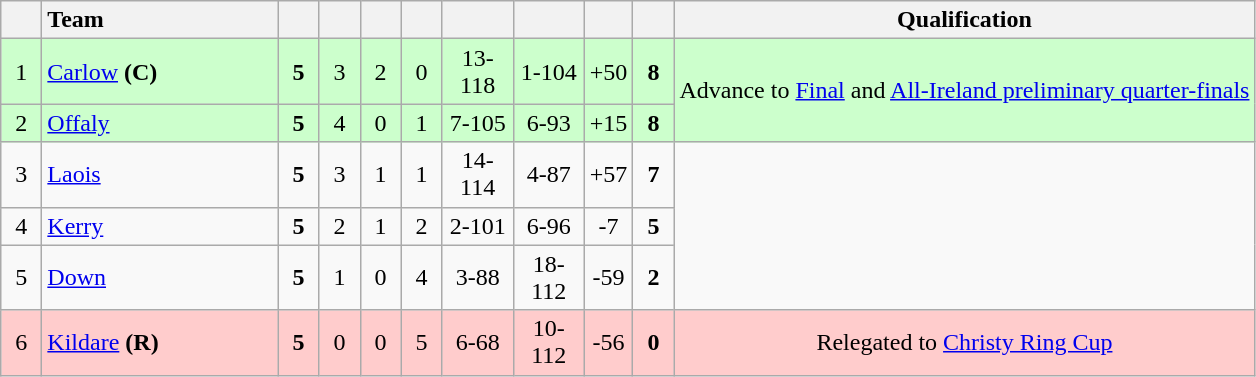<table class="wikitable" style="text-align:center">
<tr>
<th width="20"></th>
<th width="150" style="text-align:left;">Team</th>
<th width="20"></th>
<th width="20"></th>
<th width="20"></th>
<th width="20"></th>
<th width="40"></th>
<th width="40"></th>
<th width="20"></th>
<th width="20"></th>
<th>Qualification</th>
</tr>
<tr style="background:#ccffcc">
<td>1</td>
<td style="text-align:left"> <a href='#'>Carlow</a> <strong>(C)</strong></td>
<td><strong>5</strong></td>
<td>3</td>
<td>2</td>
<td>0</td>
<td>13-118</td>
<td>1-104</td>
<td>+50</td>
<td><strong>8</strong></td>
<td rowspan="2">Advance to <a href='#'>Final</a> and <a href='#'>All-Ireland preliminary quarter-finals</a></td>
</tr>
<tr style="background:#ccffcc">
<td>2</td>
<td style="text-align:left"> <a href='#'>Offaly</a></td>
<td><strong>5</strong></td>
<td>4</td>
<td>0</td>
<td>1</td>
<td>7-105</td>
<td>6-93</td>
<td>+15</td>
<td><strong>8</strong></td>
</tr>
<tr>
<td>3</td>
<td style="text-align:left"> <a href='#'>Laois</a></td>
<td><strong>5</strong></td>
<td>3</td>
<td>1</td>
<td>1</td>
<td>14-114</td>
<td>4-87</td>
<td>+57</td>
<td><strong>7</strong></td>
<td rowspan="3"></td>
</tr>
<tr>
<td>4</td>
<td style="text-align:left"> <a href='#'>Kerry</a></td>
<td><strong>5</strong></td>
<td>2</td>
<td>1</td>
<td>2</td>
<td>2-101</td>
<td>6-96</td>
<td>-7</td>
<td><strong>5</strong></td>
</tr>
<tr>
<td>5</td>
<td style="text-align:left"> <a href='#'>Down</a></td>
<td><strong>5</strong></td>
<td>1</td>
<td>0</td>
<td>4</td>
<td>3-88</td>
<td>18-112</td>
<td>-59</td>
<td><strong>2</strong></td>
</tr>
<tr style="background:#ffcccc">
<td>6</td>
<td style="text-align:left"> <a href='#'>Kildare</a> <strong>(R)</strong></td>
<td><strong>5</strong></td>
<td>0</td>
<td>0</td>
<td>5</td>
<td>6-68</td>
<td>10-112</td>
<td>-56</td>
<td><strong>0</strong></td>
<td>Relegated to <a href='#'>Christy Ring Cup</a></td>
</tr>
</table>
